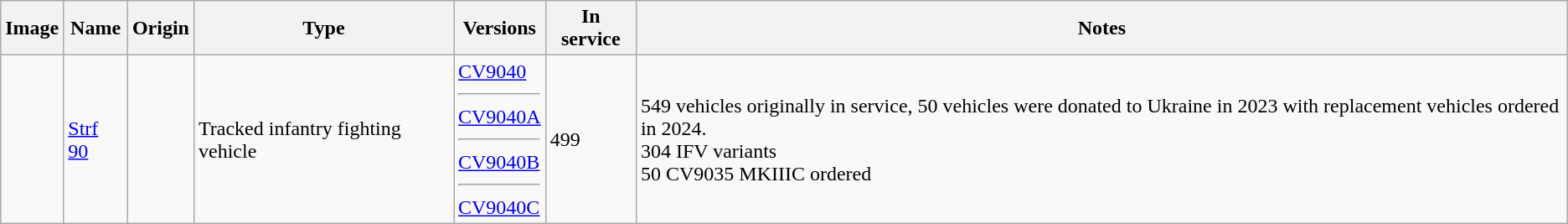<table class="wikitable">
<tr>
<th>Image</th>
<th>Name</th>
<th>Origin</th>
<th>Type</th>
<th>Versions</th>
<th>In service</th>
<th>Notes</th>
</tr>
<tr>
<td></td>
<td><a href='#'>Strf 90</a></td>
<td></td>
<td>Tracked infantry fighting vehicle</td>
<td><a href='#'>CV9040</a><hr><a href='#'>CV9040A</a><hr><a href='#'>CV9040B</a><hr><a href='#'>CV9040C</a></td>
<td>499</td>
<td>549 vehicles originally in service, 50 vehicles were donated to Ukraine in 2023 with replacement vehicles ordered in 2024.<br>304 IFV variants<br>50 CV9035 MKIIIC ordered</td>
</tr>
</table>
